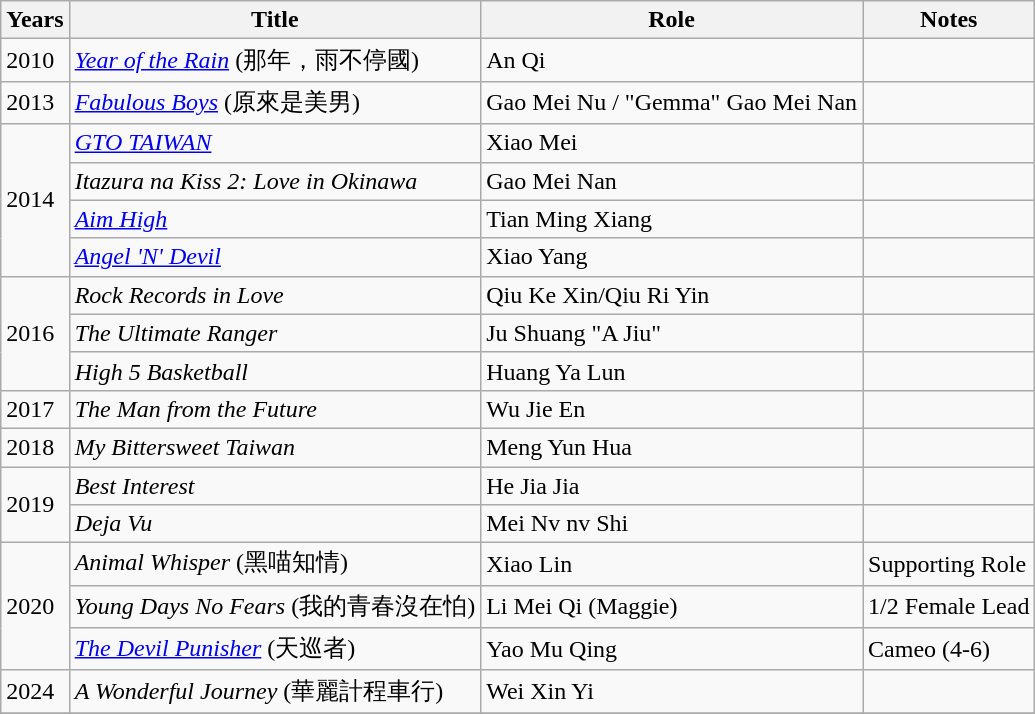<table class="wikitable">
<tr>
<th>Years</th>
<th>Title</th>
<th>Role</th>
<th>Notes</th>
</tr>
<tr>
<td>2010</td>
<td><em><a href='#'>Year of the Rain</a></em> (那年，雨不停國)</td>
<td>An Qi</td>
<td></td>
</tr>
<tr>
<td>2013</td>
<td><em><a href='#'>Fabulous Boys</a></em> (原來是美男)</td>
<td>Gao Mei Nu / "Gemma"  Gao Mei Nan</td>
<td></td>
</tr>
<tr>
<td rowspan=4>2014</td>
<td><em><a href='#'>GTO TAIWAN</a></em></td>
<td>Xiao Mei</td>
<td></td>
</tr>
<tr>
<td><em>Itazura na Kiss 2: Love in Okinawa</em></td>
<td>Gao Mei Nan</td>
<td></td>
</tr>
<tr>
<td><em><a href='#'>Aim High</a></em></td>
<td>Tian Ming Xiang</td>
<td></td>
</tr>
<tr>
<td><em><a href='#'>Angel 'N' Devil</a></em></td>
<td>Xiao Yang</td>
<td></td>
</tr>
<tr>
<td rowspan=3>2016</td>
<td><em>Rock Records in Love</em></td>
<td>Qiu Ke Xin/Qiu Ri Yin</td>
<td></td>
</tr>
<tr>
<td><em>The Ultimate Ranger</em></td>
<td>Ju Shuang "A Jiu"</td>
<td></td>
</tr>
<tr>
<td><em>High 5 Basketball</em></td>
<td>Huang Ya Lun</td>
<td></td>
</tr>
<tr>
<td>2017</td>
<td><em>The Man from the Future</em></td>
<td>Wu Jie En</td>
<td></td>
</tr>
<tr>
<td>2018</td>
<td><em>My Bittersweet Taiwan</em></td>
<td>Meng Yun Hua</td>
<td></td>
</tr>
<tr>
<td rowspan=2>2019</td>
<td><em>Best Interest</em></td>
<td>He Jia Jia</td>
<td></td>
</tr>
<tr>
<td><em>Deja Vu</em></td>
<td>Mei Nv nv Shi</td>
<td></td>
</tr>
<tr>
<td rowspan=3>2020</td>
<td><em>Animal Whisper</em> (黑喵知情)</td>
<td>Xiao Lin</td>
<td>Supporting Role</td>
</tr>
<tr>
<td><em>Young Days No Fears</em> (我的青春沒在怕)</td>
<td>Li Mei Qi (Maggie)</td>
<td>1/2 Female Lead</td>
</tr>
<tr>
<td><em><a href='#'>The Devil Punisher</a></em> (天巡者)</td>
<td>Yao Mu Qing</td>
<td>Cameo (4-6)</td>
</tr>
<tr>
<td>2024</td>
<td><em>A Wonderful Journey</em> (華麗計程車行)</td>
<td>Wei Xin Yi</td>
<td></td>
</tr>
<tr>
</tr>
</table>
